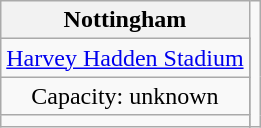<table class="wikitable" style="text-align:center">
<tr>
<th colspan="2">Nottingham</th>
<td rowspan=4></td>
</tr>
<tr>
<td><a href='#'>Harvey Hadden Stadium</a></td>
</tr>
<tr>
<td>Capacity: unknown</td>
</tr>
<tr>
<td></td>
</tr>
</table>
